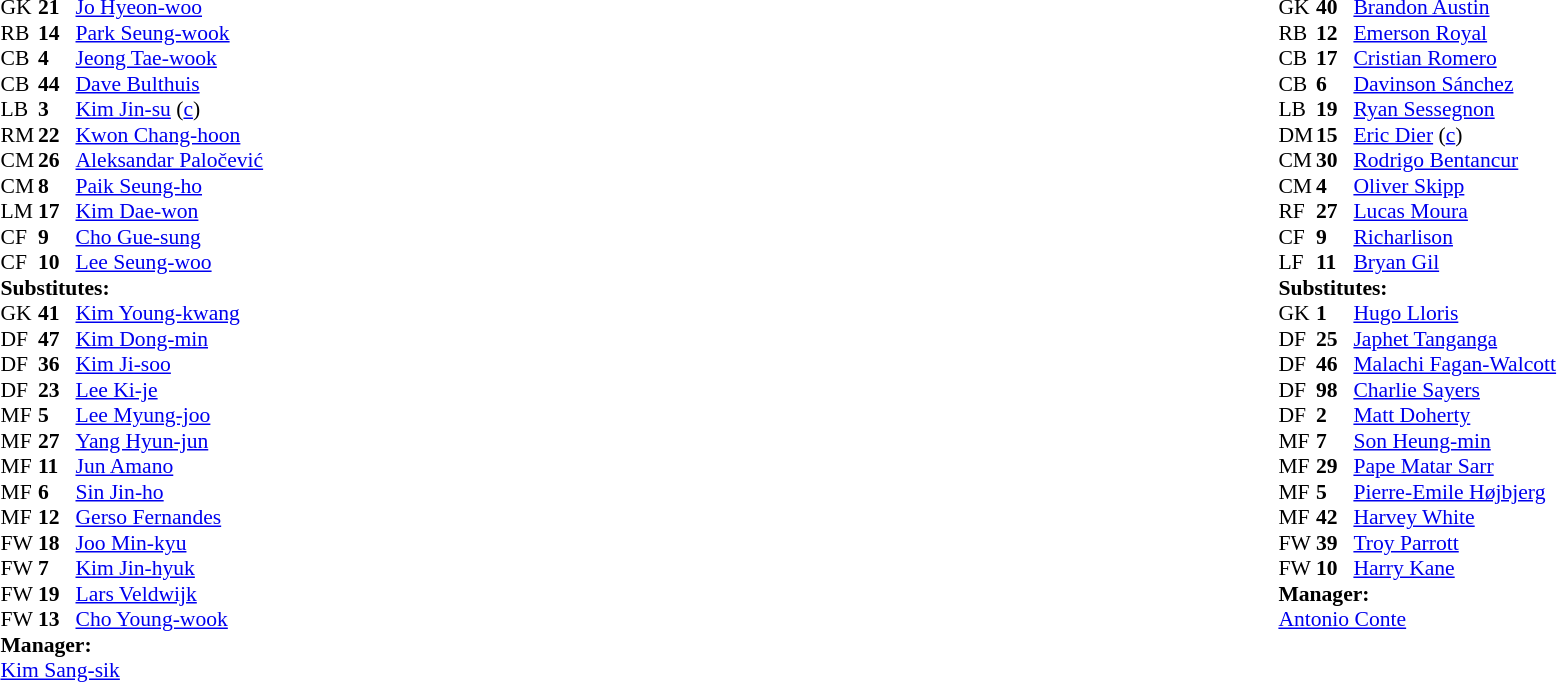<table width="100%">
<tr>
<td valign="top" width="50%"><br><table style="font-size: 90%" cellspacing="0" cellpadding="0">
<tr>
<th width=25></th>
<th width=25></th>
</tr>
<tr>
<td>GK</td>
<td><strong>21</strong></td>
<td> <a href='#'>Jo Hyeon-woo</a></td>
<td></td>
<td></td>
</tr>
<tr>
<td>RB</td>
<td><strong>14</strong></td>
<td> <a href='#'>Park Seung-wook</a></td>
<td></td>
<td></td>
</tr>
<tr>
<td>CB</td>
<td><strong>4</strong></td>
<td> <a href='#'>Jeong Tae-wook</a></td>
<td></td>
<td></td>
</tr>
<tr>
<td>CB</td>
<td><strong>44</strong></td>
<td> <a href='#'>Dave Bulthuis</a></td>
<td></td>
<td></td>
</tr>
<tr>
<td>LB</td>
<td><strong>3</strong></td>
<td> <a href='#'>Kim Jin-su</a> (<a href='#'>c</a>)</td>
<td></td>
<td></td>
</tr>
<tr>
<td>RM</td>
<td><strong>22</strong></td>
<td> <a href='#'>Kwon Chang-hoon</a></td>
<td></td>
<td></td>
</tr>
<tr>
<td>CM</td>
<td><strong>26</strong></td>
<td> <a href='#'>Aleksandar Paločević</a></td>
<td></td>
<td></td>
</tr>
<tr>
<td>CM</td>
<td><strong>8</strong></td>
<td> <a href='#'>Paik Seung-ho</a></td>
<td></td>
<td></td>
</tr>
<tr>
<td>LM</td>
<td><strong>17</strong></td>
<td> <a href='#'>Kim Dae-won</a></td>
<td></td>
<td></td>
</tr>
<tr>
<td>CF</td>
<td><strong>9</strong></td>
<td> <a href='#'>Cho Gue-sung</a></td>
<td></td>
<td></td>
</tr>
<tr>
<td>CF</td>
<td><strong>10</strong></td>
<td> <a href='#'>Lee Seung-woo</a></td>
<td></td>
<td></td>
</tr>
<tr>
<td colspan=3><strong>Substitutes:</strong></td>
</tr>
<tr>
<td>GK</td>
<td><strong>41</strong></td>
<td> <a href='#'>Kim Young-kwang</a></td>
<td></td>
<td></td>
</tr>
<tr>
<td>DF</td>
<td><strong>47</strong></td>
<td> <a href='#'>Kim Dong-min</a></td>
<td></td>
<td></td>
</tr>
<tr>
<td>DF</td>
<td><strong>36</strong></td>
<td> <a href='#'>Kim Ji-soo</a></td>
<td></td>
<td></td>
</tr>
<tr>
<td>DF</td>
<td><strong>23</strong></td>
<td> <a href='#'>Lee Ki-je</a></td>
<td></td>
<td></td>
</tr>
<tr>
<td>MF</td>
<td><strong>5</strong></td>
<td> <a href='#'>Lee Myung-joo</a></td>
<td></td>
<td></td>
</tr>
<tr>
<td>MF</td>
<td><strong>27</strong></td>
<td> <a href='#'>Yang Hyun-jun</a></td>
<td></td>
<td> </td>
</tr>
<tr>
<td>MF</td>
<td><strong>11</strong></td>
<td> <a href='#'>Jun Amano</a></td>
<td></td>
<td></td>
</tr>
<tr>
<td>MF</td>
<td><strong>6</strong></td>
<td> <a href='#'>Sin Jin-ho</a></td>
<td></td>
<td></td>
</tr>
<tr>
<td>MF</td>
<td><strong>12</strong></td>
<td> <a href='#'>Gerso Fernandes</a></td>
<td></td>
<td></td>
</tr>
<tr>
<td>FW</td>
<td><strong>18</strong></td>
<td> <a href='#'>Joo Min-kyu</a></td>
<td></td>
<td></td>
</tr>
<tr>
<td>FW</td>
<td><strong>7</strong></td>
<td> <a href='#'>Kim Jin-hyuk</a></td>
<td></td>
<td></td>
</tr>
<tr>
<td>FW</td>
<td><strong>19</strong></td>
<td> <a href='#'>Lars Veldwijk</a></td>
<td></td>
<td> </td>
</tr>
<tr>
<td>FW</td>
<td><strong>13</strong></td>
<td> <a href='#'>Cho Young-wook</a></td>
<td></td>
<td></td>
</tr>
<tr>
<td colspan=3><strong>Manager:</strong></td>
</tr>
<tr>
<td colspan=4> <a href='#'>Kim Sang-sik</a></td>
</tr>
</table>
</td>
<td valign="top" width="50%"><br><table style="font-size: 90%" cellspacing="0" cellpadding="0" align=center>
<tr>
<th width=25></th>
<th width=25></th>
</tr>
<tr>
<td>GK</td>
<td><strong>40</strong></td>
<td> <a href='#'>Brandon Austin</a></td>
<td></td>
<td></td>
</tr>
<tr>
<td>RB</td>
<td><strong>12</strong></td>
<td> <a href='#'>Emerson Royal</a></td>
<td></td>
<td></td>
</tr>
<tr>
<td>CB</td>
<td><strong>17</strong></td>
<td> <a href='#'>Cristian Romero</a></td>
<td></td>
<td></td>
</tr>
<tr>
<td>CB</td>
<td><strong>6</strong></td>
<td> <a href='#'>Davinson Sánchez</a></td>
<td></td>
<td></td>
</tr>
<tr>
<td>LB</td>
<td><strong>19</strong></td>
<td> <a href='#'>Ryan Sessegnon</a></td>
<td></td>
<td></td>
</tr>
<tr>
<td>DM</td>
<td><strong>15</strong></td>
<td> <a href='#'>Eric Dier</a> (<a href='#'>c</a>)</td>
<td></td>
<td></td>
</tr>
<tr>
<td>CM</td>
<td><strong>30</strong></td>
<td> <a href='#'>Rodrigo Bentancur</a></td>
<td></td>
<td></td>
</tr>
<tr>
<td>CM</td>
<td><strong>4</strong></td>
<td> <a href='#'>Oliver Skipp</a></td>
<td></td>
<td></td>
</tr>
<tr>
<td>RF</td>
<td><strong>27</strong></td>
<td> <a href='#'>Lucas Moura</a></td>
<td></td>
<td></td>
</tr>
<tr>
<td>CF</td>
<td><strong>9</strong></td>
<td> <a href='#'>Richarlison</a></td>
<td></td>
<td></td>
</tr>
<tr>
<td>LF</td>
<td><strong>11</strong></td>
<td> <a href='#'>Bryan Gil</a></td>
<td></td>
<td></td>
</tr>
<tr>
<td colspan=3><strong>Substitutes:</strong></td>
</tr>
<tr>
<td>GK</td>
<td><strong>1</strong></td>
<td> <a href='#'>Hugo Lloris</a></td>
<td></td>
<td></td>
</tr>
<tr>
<td>DF</td>
<td><strong>25</strong></td>
<td> <a href='#'>Japhet Tanganga</a></td>
<td></td>
<td></td>
</tr>
<tr>
<td>DF</td>
<td><strong>46</strong></td>
<td> <a href='#'>Malachi Fagan-Walcott</a></td>
<td></td>
<td></td>
</tr>
<tr>
<td>DF</td>
<td><strong>98</strong></td>
<td> <a href='#'>Charlie Sayers</a></td>
<td></td>
<td></td>
</tr>
<tr>
<td>DF</td>
<td><strong>2</strong></td>
<td> <a href='#'>Matt Doherty</a></td>
<td></td>
<td></td>
</tr>
<tr>
<td>MF</td>
<td><strong>7</strong></td>
<td> <a href='#'>Son Heung-min</a></td>
<td></td>
<td></td>
</tr>
<tr>
<td>MF</td>
<td><strong>29</strong></td>
<td> <a href='#'>Pape Matar Sarr</a></td>
<td></td>
<td></td>
</tr>
<tr>
<td>MF</td>
<td><strong>5</strong></td>
<td> <a href='#'>Pierre-Emile Højbjerg</a></td>
<td></td>
<td></td>
</tr>
<tr>
<td>MF</td>
<td><strong>42</strong></td>
<td> <a href='#'>Harvey White</a></td>
<td></td>
<td></td>
</tr>
<tr>
<td>FW</td>
<td><strong>39</strong></td>
<td> <a href='#'>Troy Parrott</a></td>
<td></td>
<td></td>
</tr>
<tr>
<td>FW</td>
<td><strong>10</strong></td>
<td> <a href='#'>Harry Kane</a></td>
<td></td>
<td></td>
</tr>
<tr>
<td></td>
</tr>
<tr>
<td></td>
</tr>
<tr>
<td colspan=3><strong>Manager:</strong></td>
</tr>
<tr>
<td colspan=4> <a href='#'>Antonio Conte</a></td>
</tr>
</table>
</td>
</tr>
</table>
